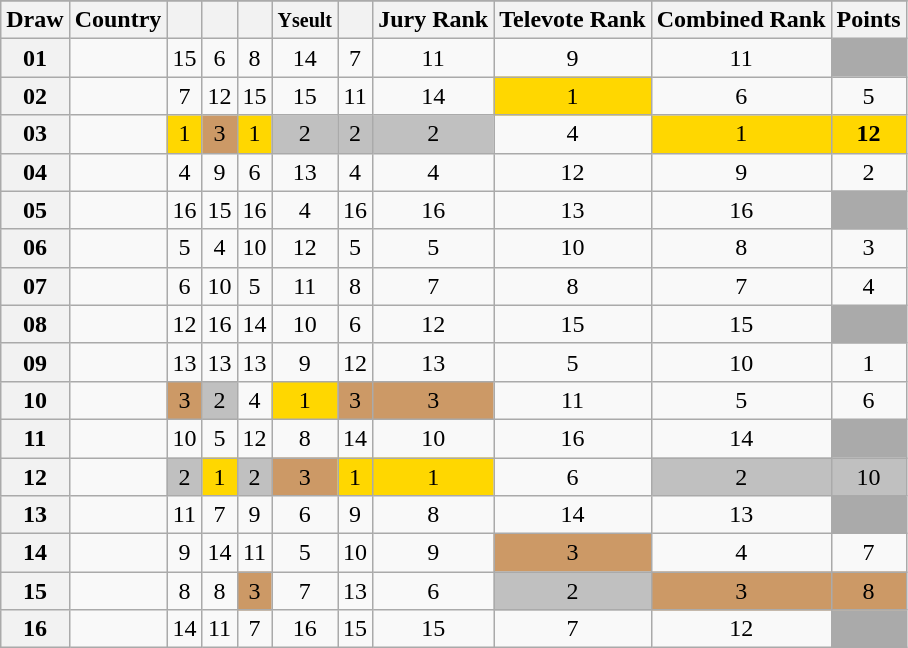<table class="sortable wikitable collapsible plainrowheaders" style="text-align:center;">
<tr>
</tr>
<tr>
<th scope="col">Draw</th>
<th scope="col">Country</th>
<th scope="col"><small></small></th>
<th scope="col"><small></small></th>
<th scope="col"><small></small></th>
<th scope="col"><small>Yseult</small></th>
<th scope="col"><small></small></th>
<th scope="col">Jury Rank</th>
<th scope="col">Televote Rank</th>
<th scope="col">Combined Rank</th>
<th scope="col">Points</th>
</tr>
<tr>
<th scope="row" style="text-align:center;">01</th>
<td style="text-align:left;"></td>
<td>15</td>
<td>6</td>
<td>8</td>
<td>14</td>
<td>7</td>
<td>11</td>
<td>9</td>
<td>11</td>
<td style="background:#AAAAAA;"></td>
</tr>
<tr>
<th scope="row" style="text-align:center;">02</th>
<td style="text-align:left;"></td>
<td>7</td>
<td>12</td>
<td>15</td>
<td>15</td>
<td>11</td>
<td>14</td>
<td style="background:gold;">1</td>
<td>6</td>
<td>5</td>
</tr>
<tr>
<th scope="row" style="text-align:center;">03</th>
<td style="text-align:left;"></td>
<td style="background:gold;">1</td>
<td style="background:#CC9966;">3</td>
<td style="background:gold;">1</td>
<td style="background:silver;">2</td>
<td style="background:silver;">2</td>
<td style="background:silver;">2</td>
<td>4</td>
<td style="background:gold;">1</td>
<td style="background:gold;"><strong>12</strong></td>
</tr>
<tr>
<th scope="row" style="text-align:center;">04</th>
<td style="text-align:left;"></td>
<td>4</td>
<td>9</td>
<td>6</td>
<td>13</td>
<td>4</td>
<td>4</td>
<td>12</td>
<td>9</td>
<td>2</td>
</tr>
<tr>
<th scope="row" style="text-align:center;">05</th>
<td style="text-align:left;"></td>
<td>16</td>
<td>15</td>
<td>16</td>
<td>4</td>
<td>16</td>
<td>16</td>
<td>13</td>
<td>16</td>
<td style="background:#AAAAAA;"></td>
</tr>
<tr>
<th scope="row" style="text-align:center;">06</th>
<td style="text-align:left;"></td>
<td>5</td>
<td>4</td>
<td>10</td>
<td>12</td>
<td>5</td>
<td>5</td>
<td>10</td>
<td>8</td>
<td>3</td>
</tr>
<tr>
<th scope="row" style="text-align:center;">07</th>
<td style="text-align:left;"></td>
<td>6</td>
<td>10</td>
<td>5</td>
<td>11</td>
<td>8</td>
<td>7</td>
<td>8</td>
<td>7</td>
<td>4</td>
</tr>
<tr>
<th scope="row" style="text-align:center;">08</th>
<td style="text-align:left;"></td>
<td>12</td>
<td>16</td>
<td>14</td>
<td>10</td>
<td>6</td>
<td>12</td>
<td>15</td>
<td>15</td>
<td style="background:#AAAAAA;"></td>
</tr>
<tr>
<th scope="row" style="text-align:center;">09</th>
<td style="text-align:left;"></td>
<td>13</td>
<td>13</td>
<td>13</td>
<td>9</td>
<td>12</td>
<td>13</td>
<td>5</td>
<td>10</td>
<td>1</td>
</tr>
<tr>
<th scope="row" style="text-align:center;">10</th>
<td style="text-align:left;"></td>
<td style="background:#CC9966;">3</td>
<td style="background:silver;">2</td>
<td>4</td>
<td style="background:gold;">1</td>
<td style="background:#CC9966;">3</td>
<td style="background:#CC9966;">3</td>
<td>11</td>
<td>5</td>
<td>6</td>
</tr>
<tr>
<th scope="row" style="text-align:center;">11</th>
<td style="text-align:left;"></td>
<td>10</td>
<td>5</td>
<td>12</td>
<td>8</td>
<td>14</td>
<td>10</td>
<td>16</td>
<td>14</td>
<td style="background:#AAAAAA;"></td>
</tr>
<tr>
<th scope="row" style="text-align:center;">12</th>
<td style="text-align:left;"></td>
<td style="background:silver;">2</td>
<td style="background:gold;">1</td>
<td style="background:silver;">2</td>
<td style="background:#CC9966;">3</td>
<td style="background:gold;">1</td>
<td style="background:gold;">1</td>
<td>6</td>
<td style="background:silver;">2</td>
<td style="background:silver;">10</td>
</tr>
<tr>
<th scope="row" style="text-align:center;">13</th>
<td style="text-align:left;"></td>
<td>11</td>
<td>7</td>
<td>9</td>
<td>6</td>
<td>9</td>
<td>8</td>
<td>14</td>
<td>13</td>
<td style="background:#AAAAAA;"></td>
</tr>
<tr>
<th scope="row" style="text-align:center;">14</th>
<td style="text-align:left;"></td>
<td>9</td>
<td>14</td>
<td>11</td>
<td>5</td>
<td>10</td>
<td>9</td>
<td style="background:#CC9966;">3</td>
<td>4</td>
<td>7</td>
</tr>
<tr>
<th scope="row" style="text-align:center;">15</th>
<td style="text-align:left;"></td>
<td>8</td>
<td>8</td>
<td style="background:#CC9966;">3</td>
<td>7</td>
<td>13</td>
<td>6</td>
<td style="background:silver;">2</td>
<td style="background:#CC9966;">3</td>
<td style="background:#CC9966;">8</td>
</tr>
<tr>
<th scope="row" style="text-align:center;">16</th>
<td style="text-align:left;"></td>
<td>14</td>
<td>11</td>
<td>7</td>
<td>16</td>
<td>15</td>
<td>15</td>
<td>7</td>
<td>12</td>
<td style="background:#AAAAAA;"></td>
</tr>
</table>
